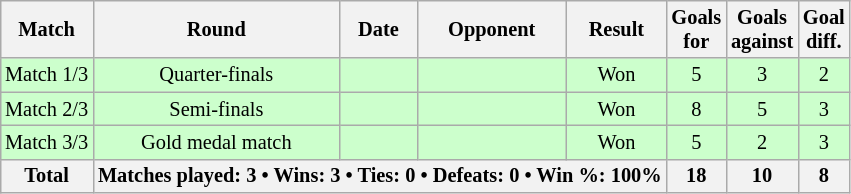<table class="wikitable sortable" style="text-align: center; font-size: 85%; margin-left: 1em;">
<tr>
<th>Match</th>
<th>Round</th>
<th>Date</th>
<th>Opponent</th>
<th>Result</th>
<th>Goals<br>for</th>
<th>Goals<br>against</th>
<th>Goal<br>diff.</th>
</tr>
<tr style="background-color: #ccffcc;">
<td>Match 1/3</td>
<td>Quarter-finals</td>
<td style="text-align: right;"></td>
<td style="text-align: left;"></td>
<td>Won</td>
<td>5</td>
<td>3</td>
<td>2</td>
</tr>
<tr style="background-color: #ccffcc;">
<td>Match 2/3</td>
<td>Semi-finals</td>
<td style="text-align: right;"></td>
<td style="text-align: left;"></td>
<td>Won</td>
<td>8</td>
<td>5</td>
<td>3</td>
</tr>
<tr style="background-color: #ccffcc;">
<td>Match 3/3</td>
<td>Gold medal match</td>
<td style="text-align: right;"></td>
<td style="text-align: left;"></td>
<td>Won</td>
<td>5</td>
<td>2</td>
<td>3</td>
</tr>
<tr>
<th>Total</th>
<th colspan="4">Matches played: 3 • Wins: 3 • Ties: 0 • Defeats: 0 • Win %: 100%</th>
<th>18</th>
<th>10</th>
<th>8</th>
</tr>
</table>
